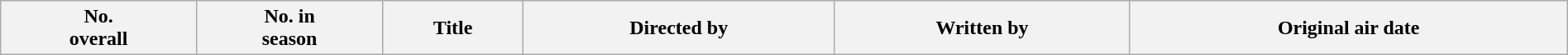<table class="wikitable plainrowheaders" style="width:100%; background:#fff;">
<tr>
<th style="background:#;">No.<br>overall</th>
<th style="background:#;">No. in<br>season</th>
<th style="background:#;">Title</th>
<th style="background:#;">Directed by</th>
<th style="background:#;">Written by</th>
<th style="background:#;">Original air date<br>




























</th>
</tr>
</table>
